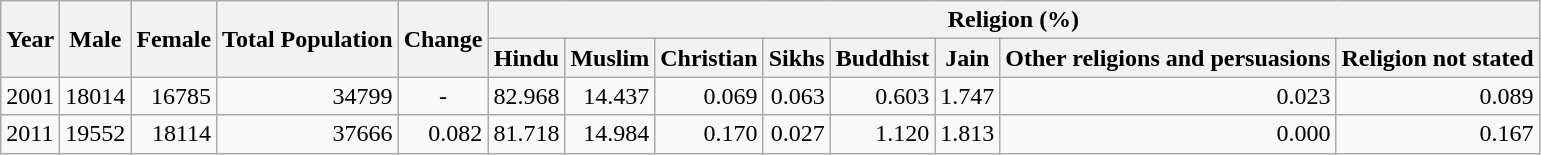<table class="wikitable">
<tr>
<th rowspan="2">Year</th>
<th rowspan="2">Male</th>
<th rowspan="2">Female</th>
<th rowspan="2">Total Population</th>
<th rowspan="2">Change</th>
<th colspan="8">Religion (%)</th>
</tr>
<tr>
<th>Hindu</th>
<th>Muslim</th>
<th>Christian</th>
<th>Sikhs</th>
<th>Buddhist</th>
<th>Jain</th>
<th>Other religions and persuasions</th>
<th>Religion not stated</th>
</tr>
<tr>
<td>2001</td>
<td style="text-align:right;">18014</td>
<td style="text-align:right;">16785</td>
<td style="text-align:right;">34799</td>
<td style="text-align:center;">-</td>
<td style="text-align:right;">82.968</td>
<td style="text-align:right;">14.437</td>
<td style="text-align:right;">0.069</td>
<td style="text-align:right;">0.063</td>
<td style="text-align:right;">0.603</td>
<td style="text-align:right;">1.747</td>
<td style="text-align:right;">0.023</td>
<td style="text-align:right;">0.089</td>
</tr>
<tr>
<td>2011</td>
<td style="text-align:right;">19552</td>
<td style="text-align:right;">18114</td>
<td style="text-align:right;">37666</td>
<td style="text-align:right;">0.082</td>
<td style="text-align:right;">81.718</td>
<td style="text-align:right;">14.984</td>
<td style="text-align:right;">0.170</td>
<td style="text-align:right;">0.027</td>
<td style="text-align:right;">1.120</td>
<td style="text-align:right;">1.813</td>
<td style="text-align:right;">0.000</td>
<td style="text-align:right;">0.167</td>
</tr>
</table>
